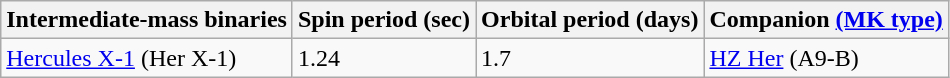<table class="wikitable">
<tr>
<th>Intermediate-mass binaries</th>
<th>Spin period (sec)</th>
<th>Orbital period (days)</th>
<th>Companion <a href='#'>(MK type)</a></th>
</tr>
<tr>
<td><a href='#'>Hercules X-1</a> (Her X-1)</td>
<td>1.24</td>
<td>1.7</td>
<td><a href='#'>HZ Her</a> (A9-B)</td>
</tr>
</table>
